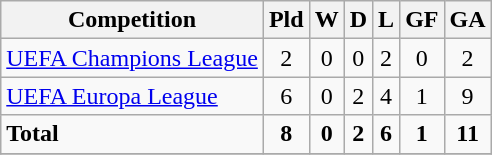<table class="wikitable">
<tr>
<th>Competition</th>
<th>Pld</th>
<th>W</th>
<th>D</th>
<th>L</th>
<th>GF</th>
<th>GA</th>
</tr>
<tr>
<td><a href='#'>UEFA Champions League</a></td>
<td style="text-align:center;">2</td>
<td style="text-align:center;">0</td>
<td style="text-align:center;">0</td>
<td style="text-align:center;">2</td>
<td style="text-align:center;">0</td>
<td style="text-align:center;">2</td>
</tr>
<tr>
<td><a href='#'>UEFA Europa League</a></td>
<td style="text-align:center;">6</td>
<td style="text-align:center;">0</td>
<td style="text-align:center;">2</td>
<td style="text-align:center;">4</td>
<td style="text-align:center;">1</td>
<td style="text-align:center;">9</td>
</tr>
<tr>
<td><strong>Total</strong></td>
<td style="text-align:center;"><strong>8</strong></td>
<td style="text-align:center;"><strong>0</strong></td>
<td style="text-align:center;"><strong>2</strong></td>
<td style="text-align:center;"><strong>6</strong></td>
<td style="text-align:center;"><strong>1</strong></td>
<td style="text-align:center;"><strong>11</strong></td>
</tr>
<tr>
</tr>
</table>
